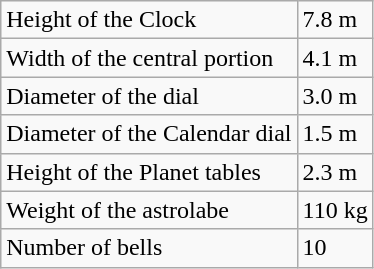<table class="wikitable floatright">
<tr>
<td>Height of the Clock</td>
<td>7.8 m</td>
</tr>
<tr>
<td>Width of the central portion</td>
<td>4.1 m</td>
</tr>
<tr>
<td>Diameter of the dial</td>
<td>3.0 m</td>
</tr>
<tr>
<td>Diameter of the Calendar dial</td>
<td>1.5 m</td>
</tr>
<tr>
<td>Height of the Planet tables</td>
<td>2.3 m</td>
</tr>
<tr>
<td>Weight of the astrolabe</td>
<td>110 kg</td>
</tr>
<tr>
<td>Number of bells</td>
<td>10</td>
</tr>
</table>
